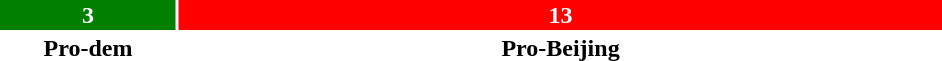<table style="width:50%; text-align:center;">
<tr style="color:white;">
<td style="background:green; width:18.75%;"><strong>3</strong></td>
<td style="background:red; width:81.25%;"><strong>13</strong></td>
</tr>
<tr>
<td><span><strong>Pro-dem</strong></span></td>
<td><span><strong>Pro-Beijing</strong></span></td>
</tr>
</table>
